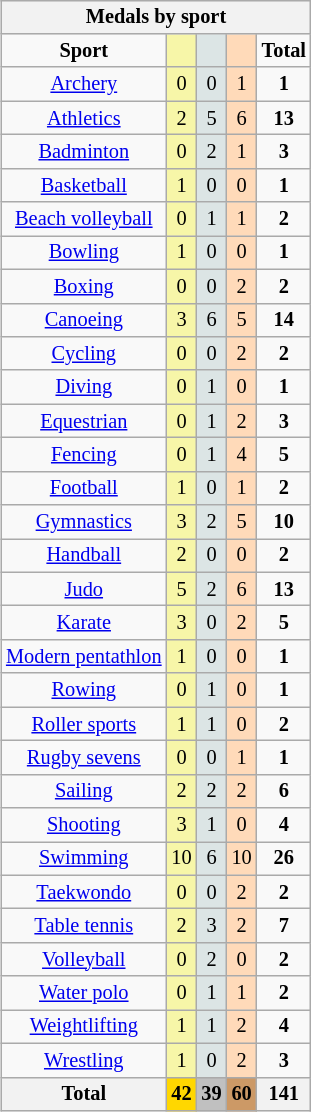<table class="wikitable" style="font-size:85%; float:right;">
<tr style="background:#efefef;">
<th colspan=7><strong>Medals by sport</strong></th>
</tr>
<tr align=center>
<td><strong>Sport</strong></td>
<td bgcolor=#f7f6a8></td>
<td bgcolor=#dce5e5></td>
<td bgcolor=#ffdab9></td>
<td><strong>Total</strong></td>
</tr>
<tr align=center>
<td><a href='#'>Archery</a></td>
<td style="background:#F7F6A8;">0</td>
<td style="background:#DCE5E5;">0</td>
<td style="background:#FFDAB9;">1</td>
<td><strong>1</strong></td>
</tr>
<tr align=center>
<td><a href='#'>Athletics</a></td>
<td style="background:#F7F6A8;">2</td>
<td style="background:#DCE5E5;">5</td>
<td style="background:#FFDAB9;">6</td>
<td><strong>13</strong></td>
</tr>
<tr align=center>
<td><a href='#'>Badminton</a></td>
<td style="background:#F7F6A8;">0</td>
<td style="background:#DCE5E5;">2</td>
<td style="background:#FFDAB9;">1</td>
<td><strong>3</strong></td>
</tr>
<tr align=center>
<td><a href='#'>Basketball</a></td>
<td style="background:#F7F6A8;">1</td>
<td style="background:#DCE5E5;">0</td>
<td style="background:#FFDAB9;">0</td>
<td><strong>1</strong></td>
</tr>
<tr align=center>
<td><a href='#'>Beach volleyball</a></td>
<td style="background:#F7F6A8;">0</td>
<td style="background:#DCE5E5;">1</td>
<td style="background:#FFDAB9;">1</td>
<td><strong>2</strong></td>
</tr>
<tr align=center>
<td><a href='#'>Bowling</a></td>
<td style="background:#F7F6A8;">1</td>
<td style="background:#DCE5E5;">0</td>
<td style="background:#FFDAB9;">0</td>
<td><strong>1</strong></td>
</tr>
<tr align=center>
<td><a href='#'>Boxing</a></td>
<td style="background:#F7F6A8;">0</td>
<td style="background:#DCE5E5;">0</td>
<td style="background:#FFDAB9;">2</td>
<td><strong>2</strong></td>
</tr>
<tr align=center>
<td><a href='#'>Canoeing</a></td>
<td style="background:#F7F6A8;">3</td>
<td style="background:#DCE5E5;">6</td>
<td style="background:#FFDAB9;">5</td>
<td><strong>14</strong></td>
</tr>
<tr align=center>
<td><a href='#'>Cycling</a></td>
<td style="background:#F7F6A8;">0</td>
<td style="background:#DCE5E5;">0</td>
<td style="background:#FFDAB9;">2</td>
<td><strong>2</strong></td>
</tr>
<tr align=center>
<td><a href='#'>Diving</a></td>
<td style="background:#F7F6A8;">0</td>
<td style="background:#DCE5E5;">1</td>
<td style="background:#FFDAB9;">0</td>
<td><strong>1</strong></td>
</tr>
<tr align=center>
<td><a href='#'>Equestrian</a></td>
<td style="background:#F7F6A8;">0</td>
<td style="background:#DCE5E5;">1</td>
<td style="background:#FFDAB9;">2</td>
<td><strong>3</strong></td>
</tr>
<tr align=center>
<td><a href='#'>Fencing</a></td>
<td style="background:#F7F6A8;">0</td>
<td style="background:#DCE5E5;">1</td>
<td style="background:#FFDAB9;">4</td>
<td><strong>5</strong></td>
</tr>
<tr align=center>
<td><a href='#'>Football</a></td>
<td style="background:#F7F6A8;">1</td>
<td style="background:#DCE5E5;">0</td>
<td style="background:#FFDAB9;">1</td>
<td><strong>2</strong></td>
</tr>
<tr align=center>
<td><a href='#'>Gymnastics</a></td>
<td style="background:#F7F6A8;">3</td>
<td style="background:#DCE5E5;">2</td>
<td style="background:#FFDAB9;">5</td>
<td><strong>10</strong></td>
</tr>
<tr align=center>
<td><a href='#'>Handball</a></td>
<td style="background:#F7F6A8;">2</td>
<td style="background:#DCE5E5;">0</td>
<td style="background:#FFDAB9;">0</td>
<td><strong>2</strong></td>
</tr>
<tr align=center>
<td><a href='#'>Judo</a></td>
<td style="background:#F7F6A8;">5</td>
<td style="background:#DCE5E5;">2</td>
<td style="background:#FFDAB9;">6</td>
<td><strong>13</strong></td>
</tr>
<tr align=center>
<td><a href='#'>Karate</a></td>
<td style="background:#F7F6A8;">3</td>
<td style="background:#DCE5E5;">0</td>
<td style="background:#FFDAB9;">2</td>
<td><strong>5</strong></td>
</tr>
<tr align=center>
<td><a href='#'>Modern pentathlon</a></td>
<td style="background:#F7F6A8;">1</td>
<td style="background:#DCE5E5;">0</td>
<td style="background:#FFDAB9;">0</td>
<td><strong>1</strong></td>
</tr>
<tr align=center>
<td><a href='#'>Rowing</a></td>
<td style="background:#F7F6A8;">0</td>
<td style="background:#DCE5E5;">1</td>
<td style="background:#FFDAB9;">0</td>
<td><strong>1</strong></td>
</tr>
<tr align=center>
<td><a href='#'>Roller sports</a></td>
<td style="background:#F7F6A8;">1</td>
<td style="background:#DCE5E5;">1</td>
<td style="background:#FFDAB9;">0</td>
<td><strong>2</strong></td>
</tr>
<tr align=center>
<td><a href='#'>Rugby sevens</a></td>
<td style="background:#F7F6A8;">0</td>
<td style="background:#DCE5E5;">0</td>
<td style="background:#FFDAB9;">1</td>
<td><strong>1</strong></td>
</tr>
<tr align=center>
<td><a href='#'>Sailing</a></td>
<td style="background:#F7F6A8;">2</td>
<td style="background:#DCE5E5;">2</td>
<td style="background:#FFDAB9;">2</td>
<td><strong>6</strong></td>
</tr>
<tr align=center>
<td><a href='#'>Shooting</a></td>
<td style="background:#F7F6A8;">3</td>
<td style="background:#DCE5E5;">1</td>
<td style="background:#FFDAB9;">0</td>
<td><strong>4</strong></td>
</tr>
<tr align=center>
<td><a href='#'>Swimming</a></td>
<td style="background:#F7F6A8;">10</td>
<td style="background:#DCE5E5;">6</td>
<td style="background:#FFDAB9;">10</td>
<td><strong>26</strong></td>
</tr>
<tr align=center>
<td><a href='#'>Taekwondo</a></td>
<td style="background:#F7F6A8;">0</td>
<td style="background:#DCE5E5;">0</td>
<td style="background:#FFDAB9;">2</td>
<td><strong>2</strong></td>
</tr>
<tr align=center>
<td><a href='#'>Table tennis</a></td>
<td style="background:#F7F6A8;">2</td>
<td style="background:#DCE5E5;">3</td>
<td style="background:#FFDAB9;">2</td>
<td><strong>7</strong></td>
</tr>
<tr align=center>
<td><a href='#'>Volleyball</a></td>
<td style="background:#F7F6A8;">0</td>
<td style="background:#DCE5E5;">2</td>
<td style="background:#FFDAB9;">0</td>
<td><strong>2</strong></td>
</tr>
<tr align=center>
<td><a href='#'>Water polo</a></td>
<td style="background:#F7F6A8;">0</td>
<td style="background:#DCE5E5;">1</td>
<td style="background:#FFDAB9;">1</td>
<td><strong>2</strong></td>
</tr>
<tr align=center>
<td><a href='#'>Weightlifting</a></td>
<td style="background:#F7F6A8;">1</td>
<td style="background:#DCE5E5;">1</td>
<td style="background:#FFDAB9;">2</td>
<td><strong>4</strong></td>
</tr>
<tr align=center>
<td><a href='#'>Wrestling</a></td>
<td style="background:#F7F6A8;">1</td>
<td style="background:#DCE5E5;">0</td>
<td style="background:#FFDAB9;">2</td>
<td><strong>3</strong></td>
</tr>
<tr align=center>
<th><strong>Total</strong></th>
<th style="background:gold;"><strong>42</strong></th>
<th style="background:silver;"><strong>39</strong></th>
<th style="background:#c96;"><strong>60</strong></th>
<th><strong>141</strong></th>
</tr>
</table>
